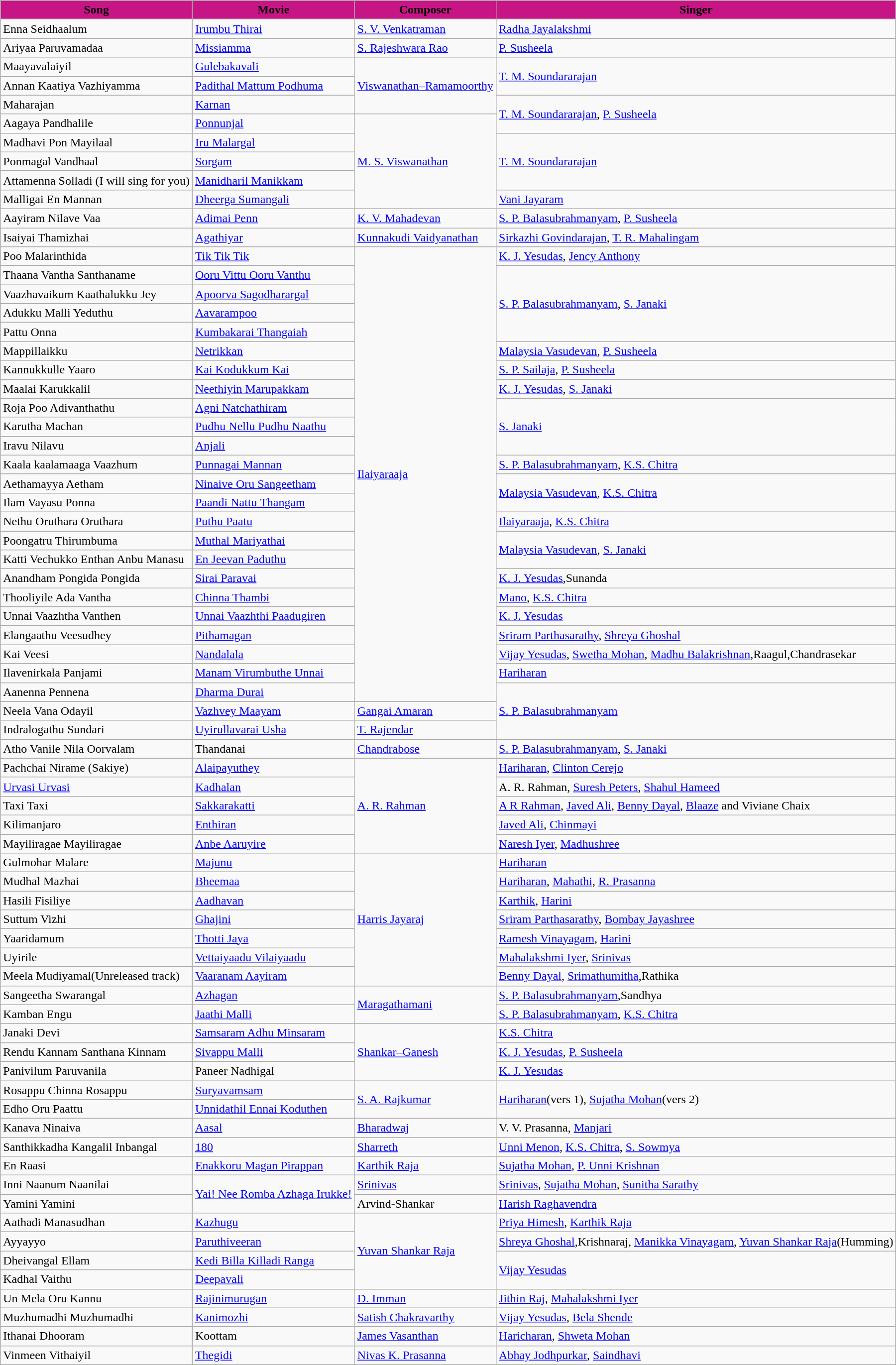<table class="wikitable">
<tr>
<th style="background:#C71585">Song</th>
<th style="background:#C71585">Movie</th>
<th style="background:#C71585">Composer</th>
<th style="background:#C71585">Singer</th>
</tr>
<tr>
<td>Enna Seidhaalum</td>
<td><a href='#'>Irumbu Thirai</a></td>
<td><a href='#'>S. V. Venkatraman</a></td>
<td><a href='#'>Radha Jayalakshmi</a></td>
</tr>
<tr>
<td>Ariyaa Paruvamadaa</td>
<td><a href='#'>Missiamma</a></td>
<td><a href='#'>S. Rajeshwara Rao</a></td>
<td><a href='#'>P. Susheela</a></td>
</tr>
<tr>
<td>Maayavalaiyil</td>
<td><a href='#'>Gulebakavali</a></td>
<td rowspan="3"><a href='#'>Viswanathan–Ramamoorthy</a></td>
<td rowspan="2"><a href='#'>T. M. Soundararajan</a></td>
</tr>
<tr>
<td>Annan Kaatiya Vazhiyamma</td>
<td><a href='#'>Padithal Mattum Podhuma</a></td>
</tr>
<tr>
<td>Maharajan</td>
<td><a href='#'>Karnan</a></td>
<td rowspan="2"><a href='#'>T. M. Soundararajan</a>, <a href='#'>P. Susheela</a></td>
</tr>
<tr>
<td>Aagaya Pandhalile</td>
<td><a href='#'>Ponnunjal</a></td>
<td rowspan="5"><a href='#'>M. S. Viswanathan</a></td>
</tr>
<tr>
<td>Madhavi Pon Mayilaal</td>
<td><a href='#'>Iru Malargal</a></td>
<td rowspan="3"><a href='#'>T. M. Soundararajan</a></td>
</tr>
<tr>
<td>Ponmagal Vandhaal</td>
<td><a href='#'>Sorgam</a></td>
</tr>
<tr>
<td>Attamenna Solladi (I will sing for you)</td>
<td><a href='#'>Manidharil Manikkam</a></td>
</tr>
<tr>
<td>Malligai En Mannan</td>
<td><a href='#'>Dheerga Sumangali</a></td>
<td><a href='#'>Vani Jayaram</a></td>
</tr>
<tr>
<td>Aayiram Nilave Vaa</td>
<td><a href='#'>Adimai Penn</a></td>
<td><a href='#'>K. V. Mahadevan</a></td>
<td><a href='#'>S. P. Balasubrahmanyam</a>, <a href='#'>P. Susheela</a></td>
</tr>
<tr>
<td>Isaiyai Thamizhai</td>
<td><a href='#'>Agathiyar</a></td>
<td><a href='#'>Kunnakudi Vaidyanathan</a></td>
<td><a href='#'>Sirkazhi Govindarajan</a>, <a href='#'>T. R. Mahalingam</a></td>
</tr>
<tr>
<td>Poo Malarinthida</td>
<td><a href='#'>Tik Tik Tik</a></td>
<td rowspan="24"><a href='#'>Ilaiyaraaja</a></td>
<td><a href='#'>K. J. Yesudas</a>, <a href='#'>Jency Anthony</a></td>
</tr>
<tr>
<td>Thaana Vantha Santhaname</td>
<td><a href='#'>Ooru Vittu Ooru Vanthu</a></td>
<td rowspan="4"><a href='#'>S. P. Balasubrahmanyam</a>, <a href='#'>S. Janaki</a></td>
</tr>
<tr>
<td>Vaazhavaikum Kaathalukku Jey</td>
<td><a href='#'>Apoorva Sagodharargal</a></td>
</tr>
<tr>
<td>Adukku Malli Yeduthu</td>
<td><a href='#'>Aavarampoo</a></td>
</tr>
<tr>
<td>Pattu Onna</td>
<td><a href='#'>Kumbakarai Thangaiah</a></td>
</tr>
<tr>
<td>Mappillaikku</td>
<td><a href='#'>Netrikkan</a></td>
<td><a href='#'>Malaysia Vasudevan</a>, <a href='#'>P. Susheela</a></td>
</tr>
<tr>
<td>Kannukkulle Yaaro</td>
<td><a href='#'>Kai Kodukkum Kai</a></td>
<td><a href='#'>S. P. Sailaja</a>, <a href='#'>P. Susheela</a></td>
</tr>
<tr>
<td>Maalai Karukkalil</td>
<td><a href='#'>Neethiyin Marupakkam</a></td>
<td><a href='#'>K. J. Yesudas</a>, <a href='#'>S. Janaki</a></td>
</tr>
<tr>
<td>Roja Poo Adivanthathu</td>
<td><a href='#'>Agni Natchathiram</a></td>
<td rowspan=3><a href='#'>S. Janaki</a></td>
</tr>
<tr>
<td>Karutha Machan</td>
<td><a href='#'>Pudhu Nellu Pudhu Naathu</a></td>
</tr>
<tr>
<td>Iravu Nilavu</td>
<td><a href='#'>Anjali</a></td>
</tr>
<tr>
<td>Kaala kaalamaaga Vaazhum</td>
<td><a href='#'>Punnagai Mannan</a></td>
<td><a href='#'>S. P. Balasubrahmanyam</a>, <a href='#'>K.S. Chitra</a></td>
</tr>
<tr>
<td>Aethamayya Aetham</td>
<td><a href='#'>Ninaive Oru Sangeetham</a></td>
<td rowspan=2><a href='#'>Malaysia Vasudevan</a>, <a href='#'>K.S. Chitra</a></td>
</tr>
<tr>
<td>Ilam Vayasu Ponna</td>
<td><a href='#'>Paandi Nattu Thangam</a></td>
</tr>
<tr>
<td>Nethu Oruthara Oruthara</td>
<td><a href='#'>Puthu Paatu</a></td>
<td><a href='#'>Ilaiyaraaja</a>, <a href='#'>K.S. Chitra</a></td>
</tr>
<tr>
<td>Poongatru Thirumbuma</td>
<td><a href='#'>Muthal Mariyathai</a></td>
<td rowspan=2><a href='#'>Malaysia Vasudevan</a>, <a href='#'>S. Janaki</a></td>
</tr>
<tr>
<td>Katti Vechukko Enthan Anbu Manasu</td>
<td><a href='#'>En Jeevan Paduthu</a></td>
</tr>
<tr>
<td>Anandham Pongida Pongida</td>
<td><a href='#'>Sirai Paravai</a></td>
<td><a href='#'>K. J. Yesudas</a>,Sunanda</td>
</tr>
<tr>
<td>Thooliyile Ada Vantha</td>
<td><a href='#'>Chinna Thambi</a></td>
<td><a href='#'>Mano</a>, <a href='#'>K.S. Chitra</a></td>
</tr>
<tr>
<td>Unnai Vaazhtha Vanthen</td>
<td><a href='#'>Unnai Vaazhthi Paadugiren</a></td>
<td><a href='#'>K. J. Yesudas</a></td>
</tr>
<tr>
<td>Elangaathu Veesudhey</td>
<td><a href='#'>Pithamagan</a></td>
<td><a href='#'>Sriram Parthasarathy</a>, <a href='#'>Shreya Ghoshal</a></td>
</tr>
<tr>
<td>Kai Veesi</td>
<td><a href='#'>Nandalala</a></td>
<td><a href='#'>Vijay Yesudas</a>, <a href='#'>Swetha Mohan</a>, <a href='#'>Madhu Balakrishnan</a>,Raagul,Chandrasekar</td>
</tr>
<tr>
<td>Ilavenirkala Panjami</td>
<td><a href='#'>Manam Virumbuthe Unnai</a></td>
<td><a href='#'>Hariharan</a></td>
</tr>
<tr>
<td>Aanenna Pennena</td>
<td><a href='#'>Dharma Durai</a></td>
<td rowspan="3"><a href='#'>S. P. Balasubrahmanyam</a></td>
</tr>
<tr>
<td>Neela Vana Odayil</td>
<td><a href='#'>Vazhvey Maayam</a></td>
<td><a href='#'>Gangai Amaran</a></td>
</tr>
<tr>
<td>Indralogathu Sundari</td>
<td><a href='#'>Uyirullavarai Usha</a></td>
<td><a href='#'>T. Rajendar</a></td>
</tr>
<tr>
<td>Atho Vanile Nila Oorvalam</td>
<td>Thandanai</td>
<td><a href='#'>Chandrabose</a></td>
<td><a href='#'>S. P. Balasubrahmanyam</a>, <a href='#'>S. Janaki</a></td>
</tr>
<tr>
<td>Pachchai Nirame (Sakiye)</td>
<td><a href='#'>Alaipayuthey</a></td>
<td rowspan="5"><a href='#'>A. R. Rahman</a></td>
<td><a href='#'>Hariharan</a>, <a href='#'>Clinton Cerejo</a></td>
</tr>
<tr>
<td><a href='#'>Urvasi Urvasi</a></td>
<td><a href='#'>Kadhalan</a></td>
<td>A. R. Rahman, <a href='#'>Suresh Peters</a>, <a href='#'>Shahul Hameed</a></td>
</tr>
<tr>
<td>Taxi Taxi</td>
<td><a href='#'>Sakkarakatti</a></td>
<td><a href='#'>A R Rahman</a>, <a href='#'>Javed Ali</a>, <a href='#'>Benny Dayal</a>, <a href='#'>Blaaze</a> and Viviane Chaix</td>
</tr>
<tr>
<td>Kilimanjaro</td>
<td><a href='#'>Enthiran</a></td>
<td><a href='#'>Javed Ali</a>, <a href='#'>Chinmayi</a></td>
</tr>
<tr>
<td>Mayiliragae Mayiliragae</td>
<td><a href='#'>Anbe Aaruyire</a></td>
<td><a href='#'>Naresh Iyer</a>, <a href='#'>Madhushree</a></td>
</tr>
<tr>
<td>Gulmohar Malare</td>
<td><a href='#'>Majunu</a></td>
<td rowspan="7"><a href='#'>Harris Jayaraj</a></td>
<td><a href='#'>Hariharan</a></td>
</tr>
<tr>
<td>Mudhal Mazhai</td>
<td><a href='#'>Bheemaa</a></td>
<td><a href='#'>Hariharan</a>, <a href='#'>Mahathi</a>, <a href='#'>R. Prasanna</a></td>
</tr>
<tr>
<td>Hasili Fisiliye</td>
<td><a href='#'>Aadhavan</a></td>
<td><a href='#'>Karthik</a>, <a href='#'>Harini</a></td>
</tr>
<tr>
<td>Suttum Vizhi</td>
<td><a href='#'>Ghajini</a></td>
<td><a href='#'>Sriram Parthasarathy</a>, <a href='#'>Bombay Jayashree</a></td>
</tr>
<tr>
<td>Yaaridamum</td>
<td><a href='#'>Thotti Jaya</a></td>
<td><a href='#'>Ramesh Vinayagam</a>, <a href='#'>Harini</a></td>
</tr>
<tr>
<td>Uyirile</td>
<td><a href='#'>Vettaiyaadu Vilaiyaadu</a></td>
<td><a href='#'>Mahalakshmi Iyer</a>, <a href='#'>Srinivas</a></td>
</tr>
<tr>
<td>Meela Mudiyamal(Unreleased track)</td>
<td><a href='#'>Vaaranam Aayiram</a></td>
<td><a href='#'>Benny Dayal</a>, <a href='#'>Srimathumitha</a>,Rathika</td>
</tr>
<tr>
<td>Sangeetha Swarangal</td>
<td><a href='#'>Azhagan</a></td>
<td rowspan=2><a href='#'>Maragathamani</a></td>
<td><a href='#'>S. P. Balasubrahmanyam</a>,Sandhya</td>
</tr>
<tr>
<td>Kamban Engu</td>
<td><a href='#'>Jaathi Malli</a></td>
<td><a href='#'>S. P. Balasubrahmanyam</a>, <a href='#'>K.S. Chitra</a></td>
</tr>
<tr>
<td>Janaki Devi</td>
<td><a href='#'>Samsaram Adhu Minsaram</a></td>
<td rowspan=3><a href='#'>Shankar–Ganesh</a></td>
<td><a href='#'>K.S. Chitra</a></td>
</tr>
<tr>
<td>Rendu Kannam Santhana Kinnam</td>
<td><a href='#'>Sivappu Malli</a></td>
<td><a href='#'>K. J. Yesudas</a>, <a href='#'>P. Susheela</a></td>
</tr>
<tr>
<td>Panivilum Paruvanila</td>
<td>Paneer Nadhigal</td>
<td><a href='#'>K. J. Yesudas</a></td>
</tr>
<tr>
<td>Rosappu Chinna Rosappu</td>
<td><a href='#'>Suryavamsam</a></td>
<td rowspan=2><a href='#'>S. A. Rajkumar</a></td>
<td rowspan=2><a href='#'>Hariharan</a>(vers 1), <a href='#'>Sujatha Mohan</a>(vers 2)</td>
</tr>
<tr>
<td>Edho Oru Paattu</td>
<td><a href='#'>Unnidathil Ennai Koduthen</a></td>
</tr>
<tr>
<td>Kanava Ninaiva</td>
<td><a href='#'>Aasal</a></td>
<td><a href='#'>Bharadwaj</a></td>
<td>V. V. Prasanna, <a href='#'>Manjari</a></td>
</tr>
<tr>
<td>Santhikkadha Kangalil Inbangal</td>
<td><a href='#'>180</a></td>
<td><a href='#'>Sharreth</a></td>
<td><a href='#'>Unni Menon</a>, <a href='#'>K.S. Chitra</a>, <a href='#'>S. Sowmya</a></td>
</tr>
<tr>
<td>En Raasi</td>
<td><a href='#'>Enakkoru Magan Pirappan</a></td>
<td><a href='#'>Karthik Raja</a></td>
<td><a href='#'>Sujatha Mohan</a>, <a href='#'>P. Unni Krishnan</a></td>
</tr>
<tr>
<td>Inni Naanum Naanilai</td>
<td rowspan="2"><a href='#'>Yai! Nee Romba Azhaga Irukke!</a></td>
<td><a href='#'>Srinivas</a></td>
<td><a href='#'>Srinivas</a>, <a href='#'>Sujatha Mohan</a>, <a href='#'>Sunitha Sarathy</a></td>
</tr>
<tr>
<td>Yamini Yamini</td>
<td>Arvind-Shankar</td>
<td><a href='#'>Harish Raghavendra</a></td>
</tr>
<tr>
<td>Aathadi Manasudhan</td>
<td><a href='#'>Kazhugu</a></td>
<td rowspan=4><a href='#'>Yuvan Shankar Raja</a></td>
<td><a href='#'>Priya Himesh</a>, <a href='#'>Karthik Raja</a></td>
</tr>
<tr>
<td>Ayyayyo</td>
<td><a href='#'>Paruthiveeran</a></td>
<td><a href='#'>Shreya Ghoshal</a>,Krishnaraj, <a href='#'>Manikka Vinayagam</a>, <a href='#'>Yuvan Shankar Raja</a>(Humming)</td>
</tr>
<tr>
<td>Dheivangal Ellam</td>
<td><a href='#'>Kedi Billa Killadi Ranga</a></td>
<td rowspan=2><a href='#'>Vijay Yesudas</a></td>
</tr>
<tr>
<td>Kadhal Vaithu</td>
<td><a href='#'>Deepavali</a></td>
</tr>
<tr>
<td>Un Mela Oru Kannu</td>
<td><a href='#'>Rajinimurugan</a></td>
<td><a href='#'>D. Imman</a></td>
<td><a href='#'>Jithin Raj</a>, <a href='#'>Mahalakshmi Iyer</a></td>
</tr>
<tr>
<td>Muzhumadhi Muzhumadhi</td>
<td><a href='#'>Kanimozhi</a></td>
<td><a href='#'>Satish Chakravarthy</a></td>
<td><a href='#'>Vijay Yesudas</a>, <a href='#'>Bela Shende</a></td>
</tr>
<tr>
<td>Ithanai Dhooram</td>
<td>Koottam</td>
<td><a href='#'>James Vasanthan</a></td>
<td><a href='#'>Haricharan</a>, <a href='#'>Shweta Mohan</a></td>
</tr>
<tr>
<td>Vinmeen Vithaiyil</td>
<td><a href='#'>Thegidi</a></td>
<td><a href='#'>Nivas K. Prasanna</a></td>
<td><a href='#'>Abhay Jodhpurkar</a>, <a href='#'>Saindhavi</a></td>
</tr>
</table>
